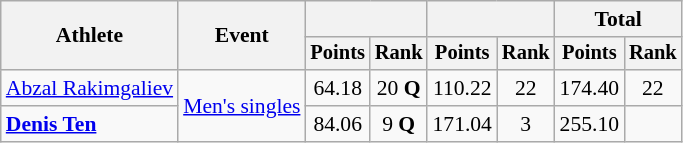<table class="wikitable" style="font-size:90%">
<tr>
<th rowspan="2">Athlete</th>
<th rowspan="2">Event</th>
<th colspan="2"></th>
<th colspan="2"></th>
<th colspan="2">Total</th>
</tr>
<tr style="font-size:95%">
<th>Points</th>
<th>Rank</th>
<th>Points</th>
<th>Rank</th>
<th>Points</th>
<th>Rank</th>
</tr>
<tr align=center>
<td align=left><a href='#'>Abzal Rakimgaliev</a></td>
<td align=left rowspan=2><a href='#'>Men's singles</a></td>
<td>64.18</td>
<td>20 <strong>Q</strong></td>
<td>110.22</td>
<td>22</td>
<td>174.40</td>
<td>22</td>
</tr>
<tr align=center>
<td align=left><strong><a href='#'>Denis Ten</a></strong></td>
<td>84.06</td>
<td>9 <strong>Q</strong></td>
<td>171.04</td>
<td>3</td>
<td>255.10</td>
<td></td>
</tr>
</table>
